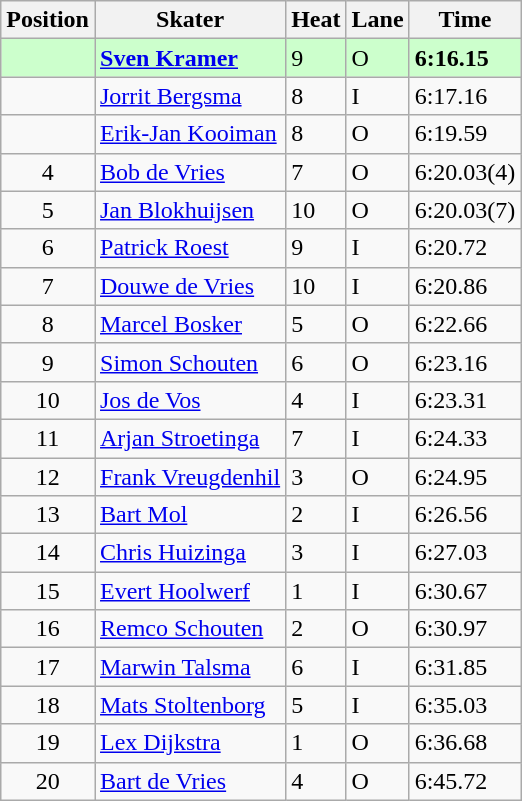<table class="wikitable">
<tr>
<th>Position</th>
<th>Skater</th>
<th>Heat</th>
<th>Lane</th>
<th>Time</th>
</tr>
<tr bgcolor=ccffcc>
<td align="center"></td>
<td><strong><a href='#'>Sven Kramer</a></strong></td>
<td>9</td>
<td>O</td>
<td><strong>6:16.15</strong></td>
</tr>
<tr>
<td align="center"></td>
<td><a href='#'>Jorrit Bergsma</a></td>
<td>8</td>
<td>I</td>
<td>6:17.16</td>
</tr>
<tr>
<td align="center"></td>
<td><a href='#'>Erik-Jan Kooiman</a></td>
<td>8</td>
<td>O</td>
<td>6:19.59</td>
</tr>
<tr>
<td align="center">4</td>
<td><a href='#'>Bob de Vries</a></td>
<td>7</td>
<td>O</td>
<td>6:20.03(4)</td>
</tr>
<tr>
<td align="center">5</td>
<td><a href='#'>Jan Blokhuijsen</a></td>
<td>10</td>
<td>O</td>
<td>6:20.03(7)</td>
</tr>
<tr>
<td align="center">6</td>
<td><a href='#'>Patrick Roest</a></td>
<td>9</td>
<td>I</td>
<td>6:20.72</td>
</tr>
<tr>
<td align="center">7</td>
<td><a href='#'>Douwe de Vries</a></td>
<td>10</td>
<td>I</td>
<td>6:20.86</td>
</tr>
<tr>
<td align="center">8</td>
<td><a href='#'>Marcel Bosker</a></td>
<td>5</td>
<td>O</td>
<td>6:22.66</td>
</tr>
<tr>
<td align="center">9</td>
<td><a href='#'>Simon Schouten</a></td>
<td>6</td>
<td>O</td>
<td>6:23.16</td>
</tr>
<tr>
<td align="center">10</td>
<td><a href='#'>Jos de Vos</a></td>
<td>4</td>
<td>I</td>
<td>6:23.31</td>
</tr>
<tr>
<td align="center">11</td>
<td><a href='#'>Arjan Stroetinga</a></td>
<td>7</td>
<td>I</td>
<td>6:24.33</td>
</tr>
<tr>
<td align="center">12</td>
<td><a href='#'>Frank Vreugdenhil</a></td>
<td>3</td>
<td>O</td>
<td>6:24.95</td>
</tr>
<tr>
<td align="center">13</td>
<td><a href='#'>Bart Mol</a></td>
<td>2</td>
<td>I</td>
<td>6:26.56</td>
</tr>
<tr>
<td align="center">14</td>
<td><a href='#'>Chris Huizinga</a></td>
<td>3</td>
<td>I</td>
<td>6:27.03</td>
</tr>
<tr>
<td align="center">15</td>
<td><a href='#'>Evert Hoolwerf</a></td>
<td>1</td>
<td>I</td>
<td>6:30.67</td>
</tr>
<tr>
<td align="center">16</td>
<td><a href='#'>Remco Schouten</a></td>
<td>2</td>
<td>O</td>
<td>6:30.97</td>
</tr>
<tr>
<td align="center">17</td>
<td><a href='#'>Marwin Talsma</a></td>
<td>6</td>
<td>I</td>
<td>6:31.85</td>
</tr>
<tr>
<td align="center">18</td>
<td><a href='#'>Mats Stoltenborg</a></td>
<td>5</td>
<td>I</td>
<td>6:35.03</td>
</tr>
<tr>
<td align="center">19</td>
<td><a href='#'>Lex Dijkstra</a></td>
<td>1</td>
<td>O</td>
<td>6:36.68</td>
</tr>
<tr>
<td align="center">20</td>
<td><a href='#'>Bart de Vries</a></td>
<td>4</td>
<td>O</td>
<td>6:45.72</td>
</tr>
</table>
